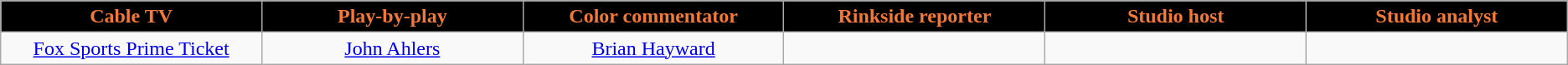<table class="wikitable sortable">
<tr>
<th style="background:#000000;color:#F47937" width="9%">Cable TV</th>
<th style="background:#000000;color:#F47937" width="9%">Play-by-play</th>
<th style="background:#000000;color:#F47937" width="9%">Color commentator</th>
<th style="background:#000000;color:#F47937" width="9%">Rinkside reporter</th>
<th style="background:#000000;color:#F47937" width="9%">Studio host</th>
<th style="background:#000000;color:#F47937" width="9%">Studio analyst</th>
</tr>
<tr align="center">
<td><a href='#'>Fox Sports Prime Ticket</a></td>
<td><a href='#'>John Ahlers</a></td>
<td><a href='#'>Brian Hayward</a></td>
<td></td>
<td></td>
<td></td>
</tr>
</table>
